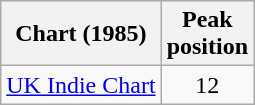<table class="wikitable sortable">
<tr>
<th scope="col">Chart (1985)</th>
<th scope="col">Peak<br>position</th>
</tr>
<tr>
<td><a href='#'>UK Indie Chart</a></td>
<td style="text-align:center;">12</td>
</tr>
</table>
